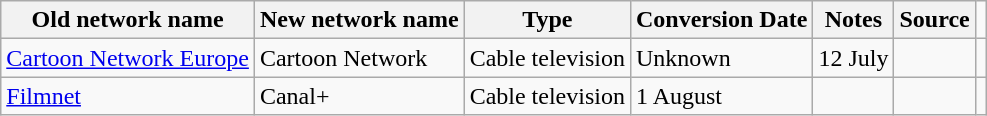<table class="wikitable">
<tr>
<th>Old network name</th>
<th>New network name</th>
<th>Type</th>
<th>Conversion Date</th>
<th>Notes</th>
<th>Source</th>
</tr>
<tr>
<td><a href='#'>Cartoon Network Europe</a></td>
<td>Cartoon Network</td>
<td>Cable television</td>
<td>Unknown</td>
<td>12 July</td>
<td></td>
<td></td>
</tr>
<tr>
<td><a href='#'>Filmnet</a></td>
<td>Canal+</td>
<td>Cable television</td>
<td>1 August</td>
<td></td>
<td></td>
</tr>
</table>
